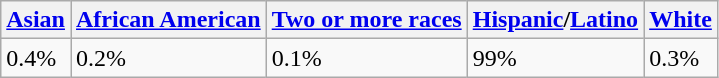<table class="wikitable">
<tr>
<th colspan="3"><a href='#'>Asian</a></th>
<th colspan="3"><a href='#'>African American</a></th>
<th colspan="3"><a href='#'>Two or more races</a></th>
<th colspan="3"><a href='#'>Hispanic</a>/<a href='#'>Latino</a></th>
<th colspan="3"><a href='#'>White</a></th>
</tr>
<tr>
<td colspan="3">0.4%</td>
<td colspan="3">0.2%</td>
<td colspan="3">0.1%</td>
<td colspan="3">99%</td>
<td colspan="3">0.3%</td>
</tr>
</table>
